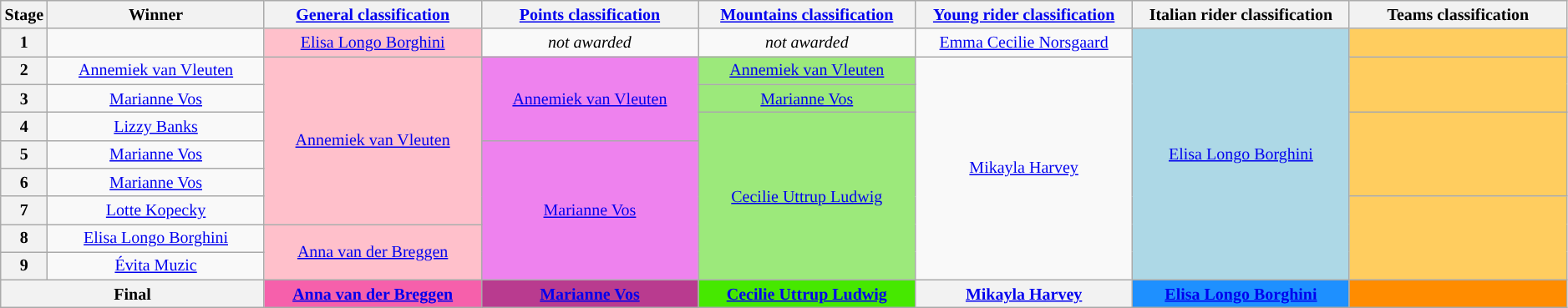<table class="wikitable" style="text-align: center; font-size:smaller;">
<tr style="background-color: #efefef;">
<th width="2%">Stage</th>
<th width="14%">Winner</th>
<th width="14%"><a href='#'>General classification</a><br></th>
<th width="14%"><a href='#'>Points classification</a><br></th>
<th width="14%"><a href='#'>Mountains classification</a><br></th>
<th width="14%"><a href='#'>Young rider classification</a><br></th>
<th width="14%">Italian rider classification<br></th>
<th width="14%">Teams classification<br></th>
</tr>
<tr>
<th>1</th>
<td></td>
<td style="background:pink;"><a href='#'>Elisa Longo Borghini</a></td>
<td><em>not awarded</em></td>
<td><em>not awarded</em></td>
<td style="background:offwhite;"><a href='#'>Emma Cecilie Norsgaard</a></td>
<td style="background:lightblue;" rowspan="9"><a href='#'>Elisa Longo Borghini</a></td>
<td style="background:#FFCD5F;"></td>
</tr>
<tr>
<th>2</th>
<td><a href='#'>Annemiek van Vleuten</a></td>
<td style="background:pink;" rowspan="6"><a href='#'>Annemiek van Vleuten</a></td>
<td style="background:violet;" rowspan="3"><a href='#'>Annemiek van Vleuten</a></td>
<td style="background:#9CE97B;"><a href='#'>Annemiek van Vleuten</a></td>
<td style="background:offwhite;" rowspan="8"><a href='#'>Mikayla Harvey</a></td>
<td style="background:#FFCD5F;" rowspan="2"></td>
</tr>
<tr>
<th>3</th>
<td><a href='#'>Marianne Vos</a></td>
<td style="background:#9CE97B;"><a href='#'>Marianne Vos</a></td>
</tr>
<tr>
<th>4</th>
<td><a href='#'>Lizzy Banks</a></td>
<td style="background:#9CE97B;" rowspan="6"><a href='#'>Cecilie Uttrup Ludwig</a></td>
<td style="background:#FFCD5F;" rowspan="3"></td>
</tr>
<tr>
<th>5</th>
<td><a href='#'>Marianne Vos</a></td>
<td style="background:violet;" rowspan="5"><a href='#'>Marianne Vos</a></td>
</tr>
<tr>
<th>6</th>
<td><a href='#'>Marianne Vos</a></td>
</tr>
<tr>
<th>7</th>
<td><a href='#'>Lotte Kopecky</a></td>
<td style="background:#FFCD5F;" rowspan="3"></td>
</tr>
<tr>
<th>8</th>
<td><a href='#'>Elisa Longo Borghini</a></td>
<td style="background:pink;" rowspan="2"><a href='#'>Anna van der Breggen</a></td>
</tr>
<tr>
<th>9</th>
<td><a href='#'>Évita Muzic</a></td>
</tr>
<tr>
<th colspan="2">Final</th>
<th style="background:#F660AB;"><a href='#'>Anna van der Breggen</a></th>
<th style="background:#B93B8F;"><a href='#'>Marianne Vos</a></th>
<th style="background:#46E800;"><a href='#'>Cecilie Uttrup Ludwig</a></th>
<th style="background:offwhite;"><a href='#'>Mikayla Harvey</a></th>
<th style="background:dodgerblue;"><a href='#'>Elisa Longo Borghini</a></th>
<th style="background:#FF8C00;"></th>
</tr>
</table>
